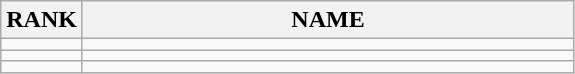<table class="wikitable">
<tr>
<th>RANK</th>
<th style="width: 20em">NAME</th>
</tr>
<tr>
<td align="center"></td>
<td></td>
</tr>
<tr>
<td align="center"></td>
<td></td>
</tr>
<tr>
<td align="center"></td>
<td></td>
</tr>
</table>
